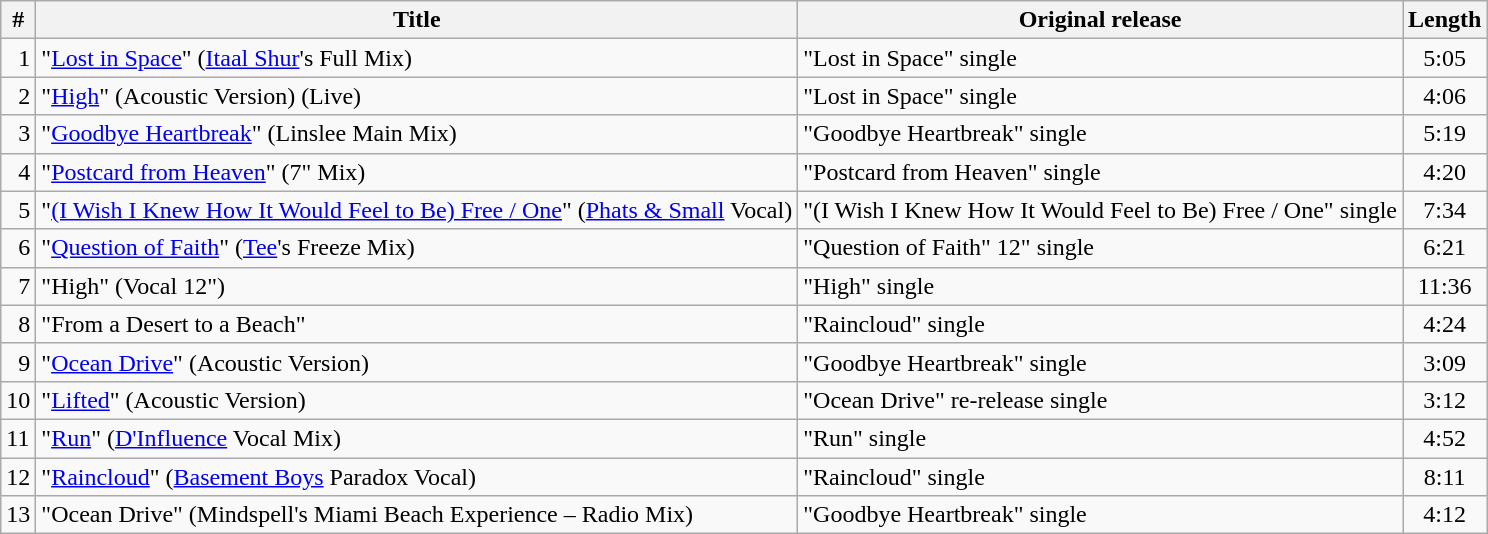<table class="wikitable">
<tr>
<th>#</th>
<th>Title</th>
<th>Original release</th>
<th>Length</th>
</tr>
<tr>
<td align="right">1</td>
<td>"<a href='#'>Lost in Space</a>" (<a href='#'>Itaal Shur</a>'s Full Mix)</td>
<td>"Lost in Space" single</td>
<td align="center">5:05</td>
</tr>
<tr>
<td align="right">2</td>
<td>"<a href='#'>High</a>" (Acoustic Version) (Live)</td>
<td>"Lost in Space" single</td>
<td align="center">4:06</td>
</tr>
<tr>
<td align="right">3</td>
<td>"<a href='#'>Goodbye Heartbreak</a>" (Linslee Main Mix)</td>
<td>"Goodbye Heartbreak" single</td>
<td align="center">5:19</td>
</tr>
<tr>
<td align="right">4</td>
<td>"<a href='#'>Postcard from Heaven</a>" (7" Mix)</td>
<td>"Postcard from Heaven" single</td>
<td align="center">4:20</td>
</tr>
<tr>
<td align="right">5</td>
<td>"<a href='#'>(I Wish I Knew How It Would Feel to Be) Free / One</a>" (<a href='#'>Phats & Small</a> Vocal)</td>
<td>"(I Wish I Knew How It Would Feel to Be) Free / One" single</td>
<td align="center">7:34</td>
</tr>
<tr>
<td align="right">6</td>
<td>"<a href='#'>Question of Faith</a>" (<a href='#'>Tee</a>'s Freeze Mix)</td>
<td>"Question of Faith" 12" single</td>
<td align="center">6:21</td>
</tr>
<tr>
<td align="right">7</td>
<td>"High" (Vocal 12")</td>
<td>"High" single</td>
<td align="center">11:36</td>
</tr>
<tr>
<td align="right">8</td>
<td>"From a Desert to a Beach"</td>
<td>"Raincloud" single</td>
<td align="center">4:24</td>
</tr>
<tr>
<td align="right">9</td>
<td>"<a href='#'>Ocean Drive</a>" (Acoustic Version)</td>
<td>"Goodbye Heartbreak" single</td>
<td align="center">3:09</td>
</tr>
<tr>
<td>10</td>
<td>"<a href='#'>Lifted</a>" (Acoustic Version)</td>
<td>"Ocean Drive" re-release single</td>
<td align="center">3:12</td>
</tr>
<tr>
<td>11</td>
<td>"<a href='#'>Run</a>" (<a href='#'>D'Influence</a> Vocal Mix)</td>
<td>"Run" single</td>
<td align="center">4:52</td>
</tr>
<tr>
<td>12</td>
<td>"<a href='#'>Raincloud</a>" (<a href='#'>Basement Boys</a> Paradox Vocal)</td>
<td>"Raincloud" single</td>
<td align="center">8:11</td>
</tr>
<tr>
<td>13</td>
<td>"Ocean Drive" (Mindspell's Miami Beach Experience – Radio Mix)</td>
<td>"Goodbye Heartbreak" single</td>
<td align="center">4:12</td>
</tr>
</table>
